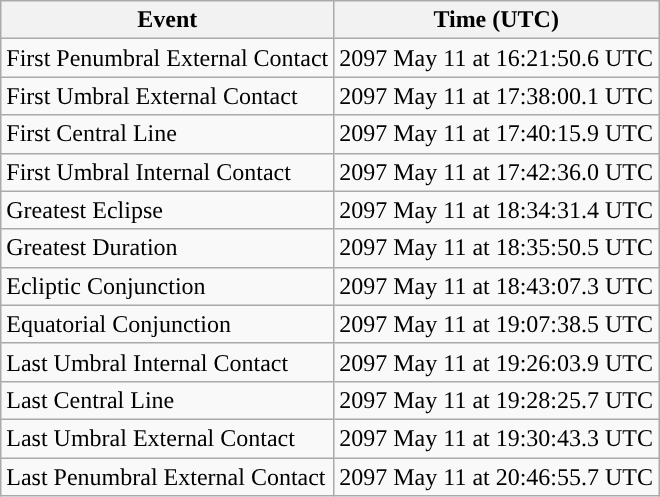<table class="wikitable">
<tr>
<th>Event</th>
<th>Time (UTC)</th>
</tr>
<tr>
<td>First Penumbral External Contact</td>
<td>2097 May 11 at 16:21:50.6 UTC</td>
</tr>
<tr>
<td>First Umbral External Contact</td>
<td>2097 May 11 at 17:38:00.1 UTC</td>
</tr>
<tr>
<td>First Central Line</td>
<td>2097 May 11 at 17:40:15.9 UTC</td>
</tr>
<tr>
<td>First Umbral Internal Contact</td>
<td>2097 May 11 at 17:42:36.0 UTC</td>
</tr>
<tr>
<td>Greatest Eclipse</td>
<td>2097 May 11 at 18:34:31.4 UTC</td>
</tr>
<tr>
<td>Greatest Duration</td>
<td>2097 May 11 at 18:35:50.5 UTC</td>
</tr>
<tr>
<td>Ecliptic Conjunction</td>
<td>2097 May 11 at 18:43:07.3 UTC</td>
</tr>
<tr>
<td>Equatorial Conjunction</td>
<td>2097 May 11 at 19:07:38.5 UTC</td>
</tr>
<tr>
<td>Last Umbral Internal Contact</td>
<td>2097 May 11 at 19:26:03.9 UTC</td>
</tr>
<tr>
<td>Last Central Line</td>
<td>2097 May 11 at 19:28:25.7 UTC</td>
</tr>
<tr>
<td>Last Umbral External Contact</td>
<td>2097 May 11 at 19:30:43.3 UTC</td>
</tr>
<tr>
<td>Last Penumbral External Contact</td>
<td>2097 May 11 at 20:46:55.7 UTC</td>
</tr>
</table>
